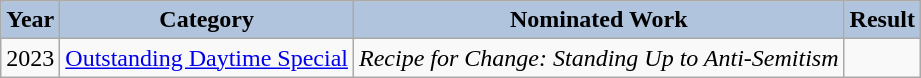<table class="wikitable">
<tr align="center">
<th style="background:#B0C4DE">Year</th>
<th style="background:#B0C4DE">Category</th>
<th style="background:#B0C4DE">Nominated Work</th>
<th style="background:#B0C4DE">Result</th>
</tr>
<tr>
<td>2023</td>
<td><a href='#'>Outstanding Daytime Special</a></td>
<td><em>Recipe for Change: Standing Up to Anti-Semitism</em></td>
<td></td>
</tr>
</table>
